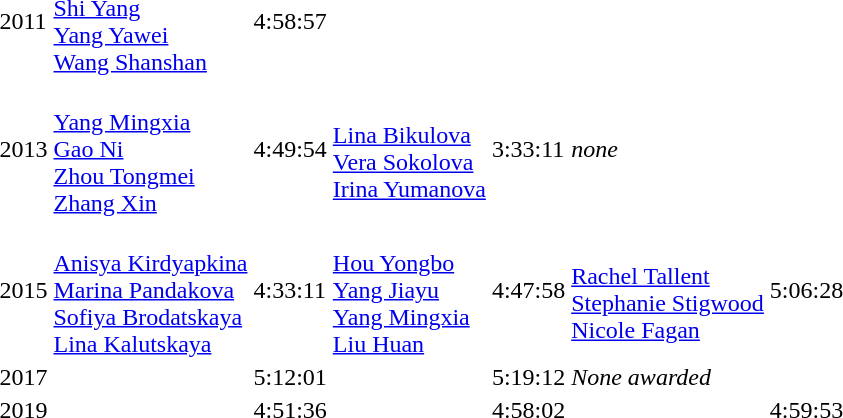<table>
<tr>
<td>2011</td>
<td><br><a href='#'>Shi Yang</a> <br><a href='#'>Yang Yawei</a><br><a href='#'>Wang Shanshan</a></td>
<td>4:58:57</td>
<td></td>
<td></td>
<td></td>
<td></td>
</tr>
<tr>
<td>2013</td>
<td><br><a href='#'>Yang Mingxia</a><br><a href='#'>Gao Ni</a><br><a href='#'>Zhou Tongmei</a><br><a href='#'>Zhang Xin</a></td>
<td>4:49:54</td>
<td><br><a href='#'>Lina Bikulova</a><br><a href='#'>Vera Sokolova</a><br><a href='#'>Irina Yumanova</a></td>
<td>3:33:11</td>
<td colspan="2"><em>none</em></td>
</tr>
<tr>
<td>2015</td>
<td><br><a href='#'>Anisya Kirdyapkina</a><br><a href='#'>Marina Pandakova</a><br><a href='#'>Sofiya Brodatskaya</a><br><a href='#'>Lina Kalutskaya</a></td>
<td>4:33:11</td>
<td><br><a href='#'>Hou Yongbo</a><br><a href='#'>Yang Jiayu</a><br><a href='#'>Yang Mingxia</a><br><a href='#'>Liu Huan</a></td>
<td>4:47:58</td>
<td><br><a href='#'>Rachel Tallent</a><br><a href='#'>Stephanie Stigwood</a><br><a href='#'>Nicole Fagan</a></td>
<td>5:06:28</td>
</tr>
<tr>
<td>2017</td>
<td></td>
<td>5:12:01</td>
<td></td>
<td>5:19:12</td>
<td colspan=2><em>None awarded</em></td>
</tr>
<tr>
<td>2019</td>
<td></td>
<td>4:51:36</td>
<td></td>
<td>4:58:02</td>
<td></td>
<td>4:59:53</td>
</tr>
</table>
